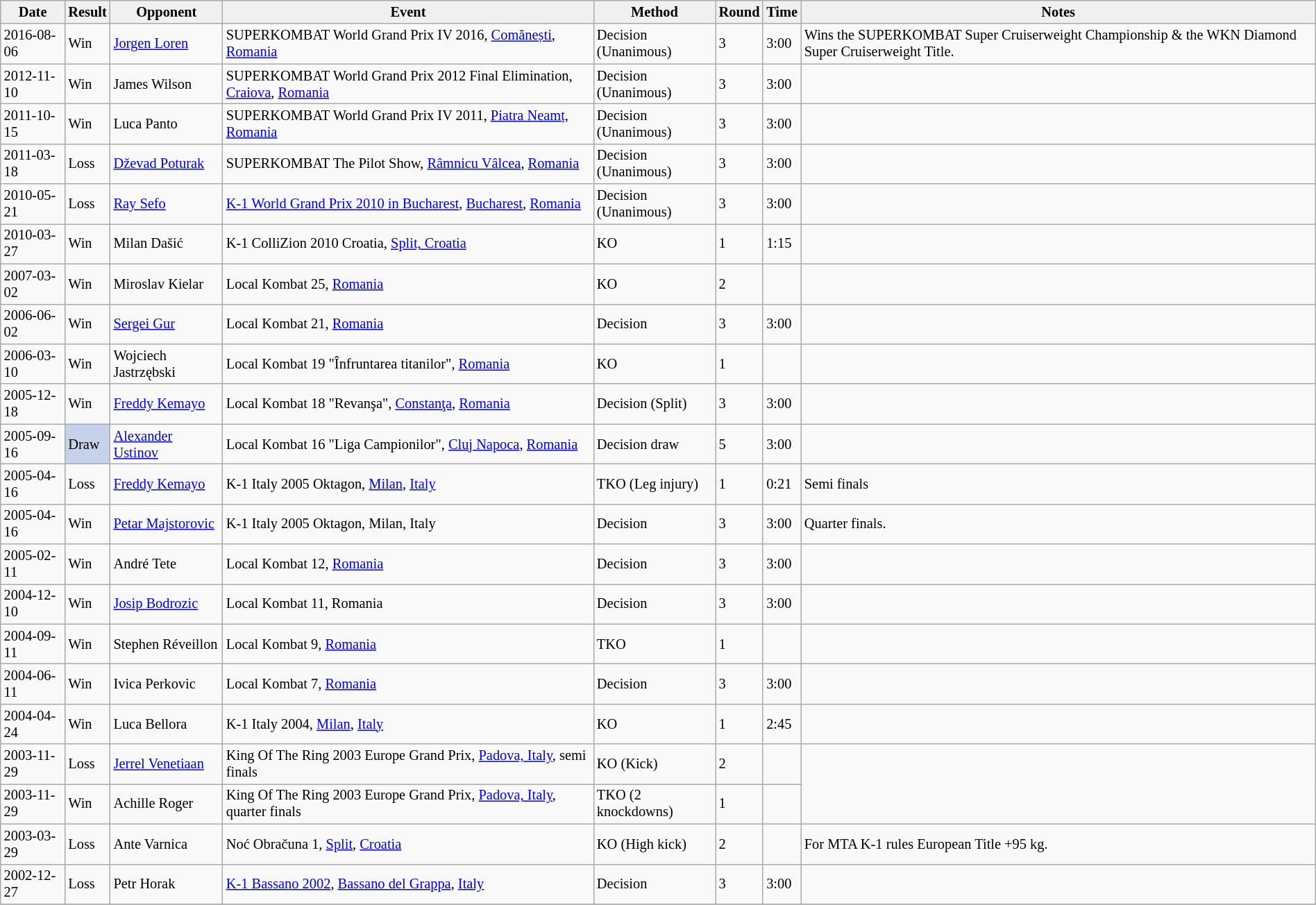<table class="wikitable sortable" style="margin:0.5em auto; font-size:85%">
<tr>
<th style="background: #f0f0f0">Date</th>
<th style="background: #f0f0f0">Result</th>
<th style="background: #f0f0f0">Opponent</th>
<th style="background: #f0f0f0">Event</th>
<th style="background: #f0f0f0">Method</th>
<th style="background: #f0f0f0">Round</th>
<th style="background: #f0f0f0">Time</th>
<th style="background: #f0f0f0">Notes</th>
</tr>
<tr>
<td>2016-08-06</td>
<td>Win</td>
<td> <a href='#'>Jorgen Loren</a></td>
<td>SUPERKOMBAT World Grand Prix IV 2016, <a href='#'>Comănești</a>, <a href='#'>Romania</a></td>
<td>Decision (Unanimous)</td>
<td>3</td>
<td>3:00</td>
<td>Wins the SUPERKOMBAT Super Cruiserweight Championship & the WKN Diamond Super Cruiserweight Title.</td>
</tr>
<tr>
<td>2012-11-10</td>
<td>Win</td>
<td> James Wilson</td>
<td>SUPERKOMBAT World Grand Prix 2012 Final Elimination, <a href='#'>Craiova</a>, <a href='#'>Romania</a></td>
<td>Decision (Unanimous)</td>
<td>3</td>
<td>3:00</td>
<td></td>
</tr>
<tr>
<td>2011-10-15</td>
<td>Win</td>
<td>  Luca Panto</td>
<td>SUPERKOMBAT World Grand Prix IV 2011, <a href='#'>Piatra Neamț</a>, <a href='#'>Romania</a></td>
<td>Decision (Unanimous)</td>
<td>3</td>
<td>3:00</td>
<td></td>
</tr>
<tr>
<td>2011-03-18</td>
<td>Loss</td>
<td> <a href='#'>Dževad Poturak</a></td>
<td>SUPERKOMBAT The Pilot Show, <a href='#'>Râmnicu Vâlcea</a>, <a href='#'>Romania</a></td>
<td>Decision (Unanimous)</td>
<td>3</td>
<td>3:00</td>
<td></td>
</tr>
<tr>
<td>2010-05-21</td>
<td>Loss</td>
<td> <a href='#'>Ray Sefo</a></td>
<td><a href='#'>K-1 World Grand Prix 2010 in Bucharest</a>, <a href='#'>Bucharest</a>, <a href='#'>Romania</a></td>
<td>Decision (Unanimous)</td>
<td>3</td>
<td>3:00</td>
<td></td>
</tr>
<tr>
<td>2010-03-27</td>
<td>Win</td>
<td> Milan Dašić</td>
<td>K-1 ColliZion 2010 Croatia, <a href='#'>Split, Croatia</a></td>
<td>KO</td>
<td>1</td>
<td>1:15</td>
<td></td>
</tr>
<tr>
<td>2007-03-02</td>
<td>Win</td>
<td> Miroslav Kielar</td>
<td>Local Kombat 25, <a href='#'>Romania</a></td>
<td>KO</td>
<td>2</td>
<td></td>
<td></td>
</tr>
<tr>
<td>2006-06-02</td>
<td>Win</td>
<td> <a href='#'>Sergei Gur</a></td>
<td>Local Kombat 21, <a href='#'>Romania</a></td>
<td>Decision</td>
<td>3</td>
<td>3:00</td>
<td></td>
</tr>
<tr>
<td>2006-03-10</td>
<td>Win</td>
<td> Wojciech Jastrzębski</td>
<td>Local Kombat 19 "Înfruntarea titanilor", <a href='#'>Romania</a></td>
<td>KO</td>
<td>1</td>
<td></td>
<td></td>
</tr>
<tr>
<td>2005-12-18</td>
<td>Win</td>
<td> <a href='#'>Freddy Kemayo</a></td>
<td>Local Kombat 18 "Revanşa", <a href='#'>Constanţa</a>, <a href='#'>Romania</a></td>
<td>Decision (Split)</td>
<td>3</td>
<td>3:00</td>
<td></td>
</tr>
<tr>
<td>2005-09-16</td>
<td style="background: #c5d2ea">Draw</td>
<td> <a href='#'>Alexander Ustinov</a></td>
<td>Local Kombat 16 "Liga Campionilor", <a href='#'>Cluj Napoca</a>, <a href='#'>Romania</a></td>
<td>Decision draw</td>
<td>5</td>
<td>3:00</td>
<td></td>
</tr>
<tr>
<td>2005-04-16</td>
<td>Loss</td>
<td> <a href='#'>Freddy Kemayo</a></td>
<td>K-1 Italy 2005 Oktagon, <a href='#'>Milan</a>, <a href='#'>Italy</a></td>
<td>TKO (Leg injury)</td>
<td>1</td>
<td>0:21</td>
<td>Semi finals</td>
</tr>
<tr>
<td>2005-04-16</td>
<td>Win</td>
<td> <a href='#'>Petar Majstorovic</a></td>
<td>K-1 Italy 2005 Oktagon, Milan, Italy</td>
<td>Decision</td>
<td>3</td>
<td>3:00</td>
<td>Quarter finals.</td>
</tr>
<tr>
<td>2005-02-11</td>
<td>Win</td>
<td> André Tete</td>
<td>Local Kombat 12, <a href='#'>Romania</a></td>
<td>Decision</td>
<td>3</td>
<td>3:00</td>
<td></td>
</tr>
<tr>
<td>2004-12-10</td>
<td>Win</td>
<td> <a href='#'>Josip Bodrozic</a></td>
<td>Local Kombat 11, Romania</td>
<td>Decision</td>
<td>3</td>
<td>3:00</td>
<td></td>
</tr>
<tr>
<td>2004-09-11</td>
<td>Win</td>
<td> Stephen Réveillon</td>
<td>Local Kombat 9, <a href='#'>Romania</a></td>
<td>TKO</td>
<td>1</td>
<td></td>
<td></td>
</tr>
<tr>
<td>2004-06-11</td>
<td>Win</td>
<td> Ivica Perkovic</td>
<td>Local Kombat 7, <a href='#'>Romania</a></td>
<td>Decision</td>
<td>3</td>
<td>3:00</td>
<td></td>
</tr>
<tr>
<td>2004-04-24</td>
<td>Win</td>
<td> Luca Bellora</td>
<td>K-1 Italy 2004, <a href='#'>Milan</a>, <a href='#'>Italy</a></td>
<td>KO</td>
<td>1</td>
<td>2:45</td>
<td></td>
</tr>
<tr>
<td>2003-11-29</td>
<td>Loss</td>
<td> <a href='#'>Jerrel Venetiaan</a></td>
<td>King Of The Ring 2003 Europe Grand Prix, <a href='#'>Padova, Italy</a>, semi finals</td>
<td>KO (Kick)</td>
<td>2</td>
<td></td>
</tr>
<tr>
<td>2003-11-29</td>
<td>Win</td>
<td> Achille Roger</td>
<td>King Of The Ring 2003 Europe Grand Prix, <a href='#'>Padova, Italy</a>, quarter finals</td>
<td>TKO (2 knockdowns)</td>
<td>1</td>
<td></td>
</tr>
<tr>
<td>2003-03-29</td>
<td>Loss</td>
<td> Ante Varnica</td>
<td>Noć Obračuna 1, <a href='#'>Split</a>, <a href='#'>Croatia</a></td>
<td>KO (High kick)</td>
<td>2</td>
<td></td>
<td>For MTA K-1 rules European Title +95 kg.</td>
</tr>
<tr>
<td>2002-12-27</td>
<td>Loss</td>
<td> Petr Horak</td>
<td><a href='#'>K-1 Bassano 2002</a>, <a href='#'>Bassano del Grappa</a>, <a href='#'>Italy</a></td>
<td>Decision</td>
<td>3</td>
<td>3:00</td>
<td></td>
</tr>
<tr>
</tr>
</table>
